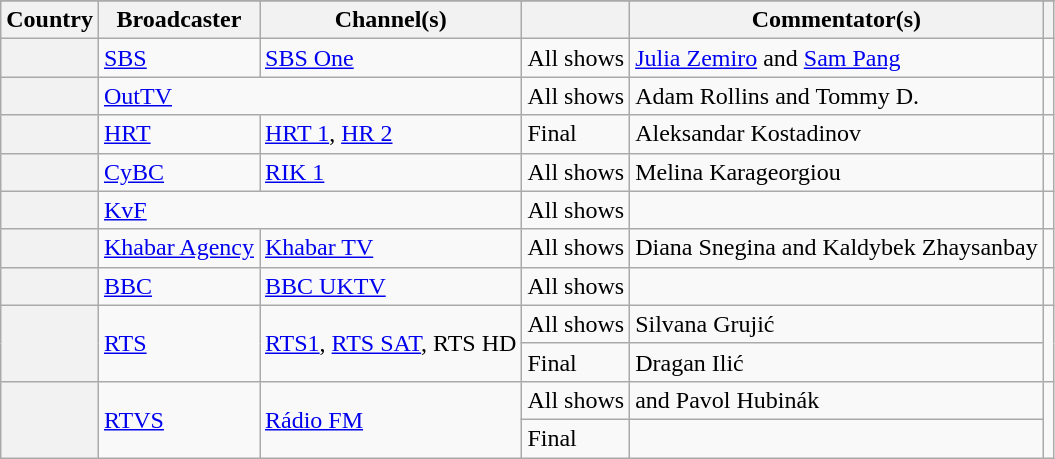<table class="wikitable plainrowheaders">
<tr>
</tr>
<tr>
<th scope="col">Country</th>
<th scope="col">Broadcaster</th>
<th scope="col">Channel(s)</th>
<th scope="col"></th>
<th scope="col">Commentator(s)</th>
<th scope="col"></th>
</tr>
<tr>
<th scope="row"></th>
<td><a href='#'>SBS</a></td>
<td><a href='#'>SBS One</a></td>
<td>All shows</td>
<td><a href='#'>Julia Zemiro</a> and <a href='#'>Sam Pang</a></td>
<td></td>
</tr>
<tr>
<th scope="row"></th>
<td colspan="2"><a href='#'>OutTV</a></td>
<td>All shows</td>
<td>Adam Rollins and Tommy D.</td>
<td></td>
</tr>
<tr>
<th scope="row"></th>
<td><a href='#'>HRT</a></td>
<td><a href='#'>HRT 1</a>, <a href='#'>HR 2</a></td>
<td>Final</td>
<td>Aleksandar Kostadinov</td>
<td></td>
</tr>
<tr>
<th scope="row"></th>
<td><a href='#'>CyBC</a></td>
<td><a href='#'>RIK 1</a></td>
<td>All shows</td>
<td>Melina Karageorgiou</td>
<td></td>
</tr>
<tr>
<th scope="row"></th>
<td colspan="2"><a href='#'>KvF</a></td>
<td>All shows</td>
<td></td>
<td></td>
</tr>
<tr>
<th scope="row"></th>
<td><a href='#'>Khabar Agency</a></td>
<td><a href='#'>Khabar TV</a></td>
<td>All shows</td>
<td>Diana Snegina and Kaldybek Zhaysanbay</td>
<td></td>
</tr>
<tr>
<th scope="row"></th>
<td><a href='#'>BBC</a></td>
<td><a href='#'>BBC UKTV</a></td>
<td>All shows</td>
<td></td>
<td></td>
</tr>
<tr>
<th scope="rowgroup" rowspan="2"></th>
<td rowspan="2"><a href='#'>RTS</a></td>
<td rowspan="2"><a href='#'>RTS1</a>, <a href='#'>RTS SAT</a>, RTS HD</td>
<td>All shows</td>
<td>Silvana Grujić</td>
<td rowspan="2"></td>
</tr>
<tr>
<td>Final</td>
<td>Dragan Ilić</td>
</tr>
<tr>
<th scope="rowgroup" rowspan="2"></th>
<td rowspan="2"><a href='#'>RTVS</a></td>
<td rowspan="2"><a href='#'>Rádio FM</a></td>
<td>All shows</td>
<td> and Pavol Hubinák</td>
<td rowspan="2"></td>
</tr>
<tr>
<td>Final</td>
<td></td>
</tr>
</table>
